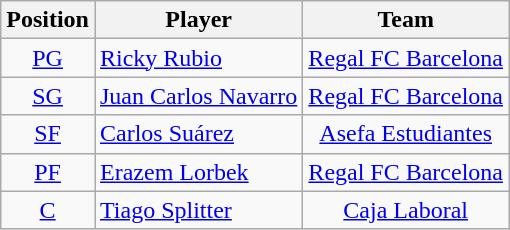<table class="wikitable sortable" style="text-align: center;">
<tr>
<th align="center">Position</th>
<th align="center">Player</th>
<th align="center">Team</th>
</tr>
<tr>
<td><a href='#'>PG</a></td>
<td align="left"> <a href='#'>Ricky Rubio</a></td>
<td><a href='#'>Regal FC Barcelona</a></td>
</tr>
<tr>
<td><a href='#'>SG</a></td>
<td align="left"> <a href='#'>Juan Carlos Navarro</a></td>
<td><a href='#'>Regal FC Barcelona</a></td>
</tr>
<tr>
<td><a href='#'>SF</a></td>
<td align="left"> <a href='#'>Carlos Suárez</a></td>
<td><a href='#'>Asefa Estudiantes</a></td>
</tr>
<tr>
<td><a href='#'>PF</a></td>
<td align="left"> <a href='#'>Erazem Lorbek</a></td>
<td><a href='#'>Regal FC Barcelona</a></td>
</tr>
<tr>
<td><a href='#'>C</a></td>
<td align="left"> <a href='#'>Tiago Splitter</a></td>
<td><a href='#'>Caja Laboral</a></td>
</tr>
</table>
